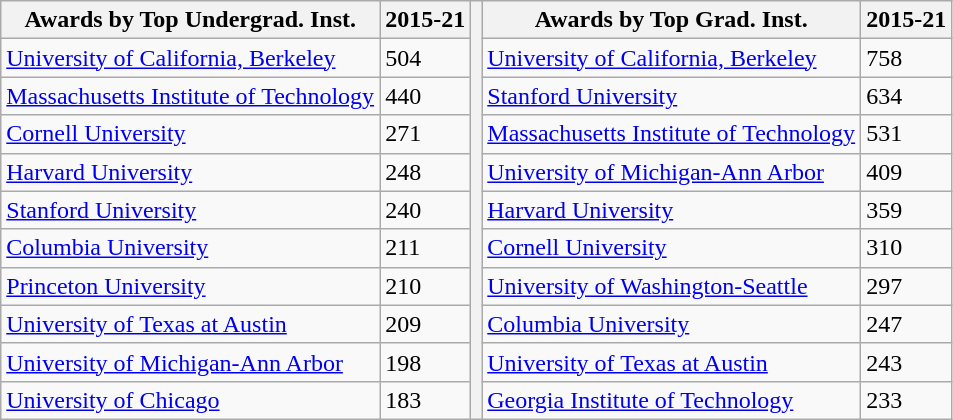<table class="wikitable">
<tr>
<th>Awards by Top Undergrad. Inst.</th>
<th>2015-21</th>
<th rowspan="22"></th>
<th>Awards by Top Grad. Inst.</th>
<th>2015-21</th>
</tr>
<tr>
<td><a href='#'>University of California, Berkeley</a></td>
<td>504</td>
<td><a href='#'>University of California, Berkeley</a></td>
<td>758</td>
</tr>
<tr>
<td><a href='#'>Massachusetts Institute of Technology</a></td>
<td>440</td>
<td><a href='#'>Stanford University</a></td>
<td>634</td>
</tr>
<tr>
<td><a href='#'>Cornell University</a></td>
<td>271</td>
<td><a href='#'>Massachusetts Institute of Technology</a></td>
<td>531</td>
</tr>
<tr>
<td><a href='#'>Harvard University</a></td>
<td>248</td>
<td><a href='#'>University of Michigan-Ann Arbor</a></td>
<td>409</td>
</tr>
<tr>
<td><a href='#'>Stanford University</a></td>
<td>240</td>
<td><a href='#'>Harvard University</a></td>
<td>359</td>
</tr>
<tr>
<td><a href='#'>Columbia University</a></td>
<td>211</td>
<td><a href='#'>Cornell University</a></td>
<td>310</td>
</tr>
<tr>
<td><a href='#'>Princeton University</a></td>
<td>210</td>
<td><a href='#'>University of Washington-Seattle</a></td>
<td>297</td>
</tr>
<tr>
<td><a href='#'>University of Texas at Austin</a></td>
<td>209</td>
<td><a href='#'>Columbia University</a></td>
<td>247</td>
</tr>
<tr>
<td><a href='#'>University of Michigan-Ann Arbor</a></td>
<td>198</td>
<td><a href='#'>University of Texas at Austin</a></td>
<td>243</td>
</tr>
<tr>
<td><a href='#'>University of Chicago</a></td>
<td>183</td>
<td><a href='#'>Georgia Institute of Technology</a></td>
<td>233</td>
</tr>
</table>
